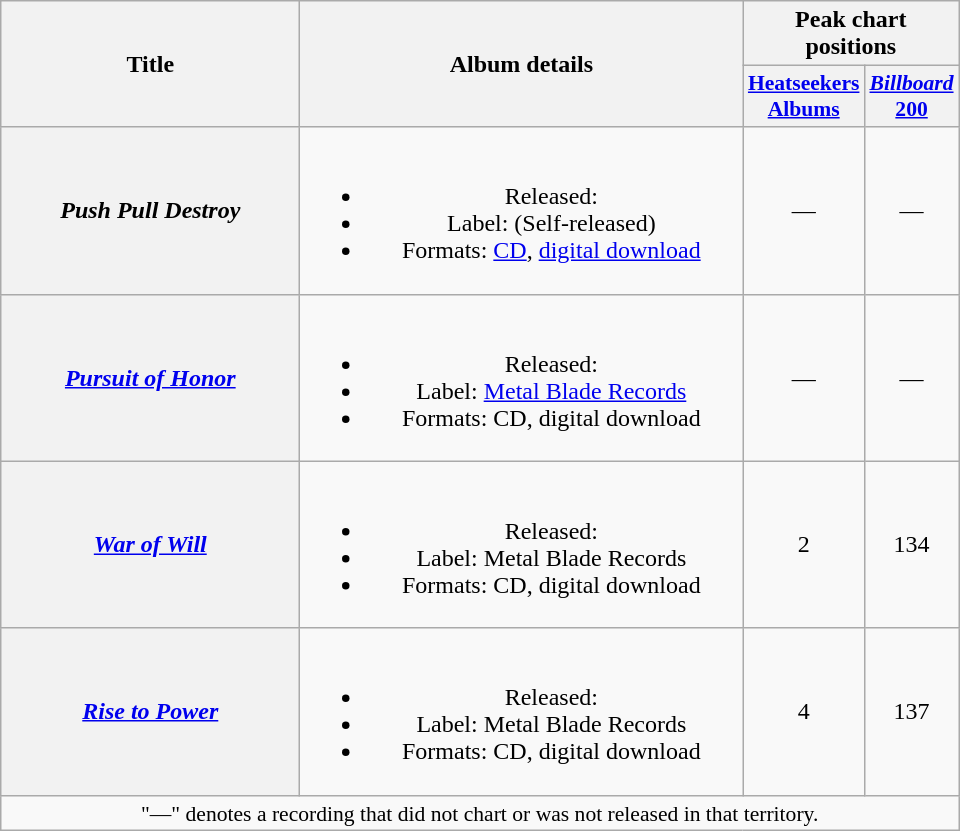<table class="wikitable plainrowheaders" style="text-align:center;">
<tr>
<th scope="col" rowspan="2" style="width:12em;">Title</th>
<th scope="col" rowspan="2" style="width:18em;">Album details</th>
<th scope="col" colspan="2">Peak chart positions</th>
</tr>
<tr>
<th scope="col" style="width:3em;font-size:90%;"><a href='#'>Heatseekers Albums</a><br></th>
<th scope="col" style="width:3em;font-size:90%;"><a href='#'><em>Billboard</em> 200</a><br></th>
</tr>
<tr>
<th scope="row"><em>Push Pull Destroy</em></th>
<td><br><ul><li>Released: </li><li>Label: (Self-released)</li><li>Formats: <a href='#'>CD</a>, <a href='#'>digital download</a></li></ul></td>
<td>—</td>
<td>—</td>
</tr>
<tr>
<th scope="row"><em><a href='#'>Pursuit of Honor</a></em></th>
<td><br><ul><li>Released: </li><li>Label: <a href='#'>Metal Blade Records</a></li><li>Formats: CD, digital download</li></ul></td>
<td>—</td>
<td>—</td>
</tr>
<tr>
<th scope="row"><em><a href='#'>War of Will</a></em></th>
<td><br><ul><li>Released: </li><li>Label: Metal Blade Records</li><li>Formats: CD, digital download</li></ul></td>
<td>2</td>
<td>134</td>
</tr>
<tr>
<th scope="row"><em><a href='#'>Rise to Power</a></em></th>
<td><br><ul><li>Released: </li><li>Label: Metal Blade Records</li><li>Formats: CD, digital download</li></ul></td>
<td>4</td>
<td>137</td>
</tr>
<tr>
<td colspan="6" style="font-size:90%">"—" denotes a recording that did not chart or was not released in that territory.</td>
</tr>
</table>
